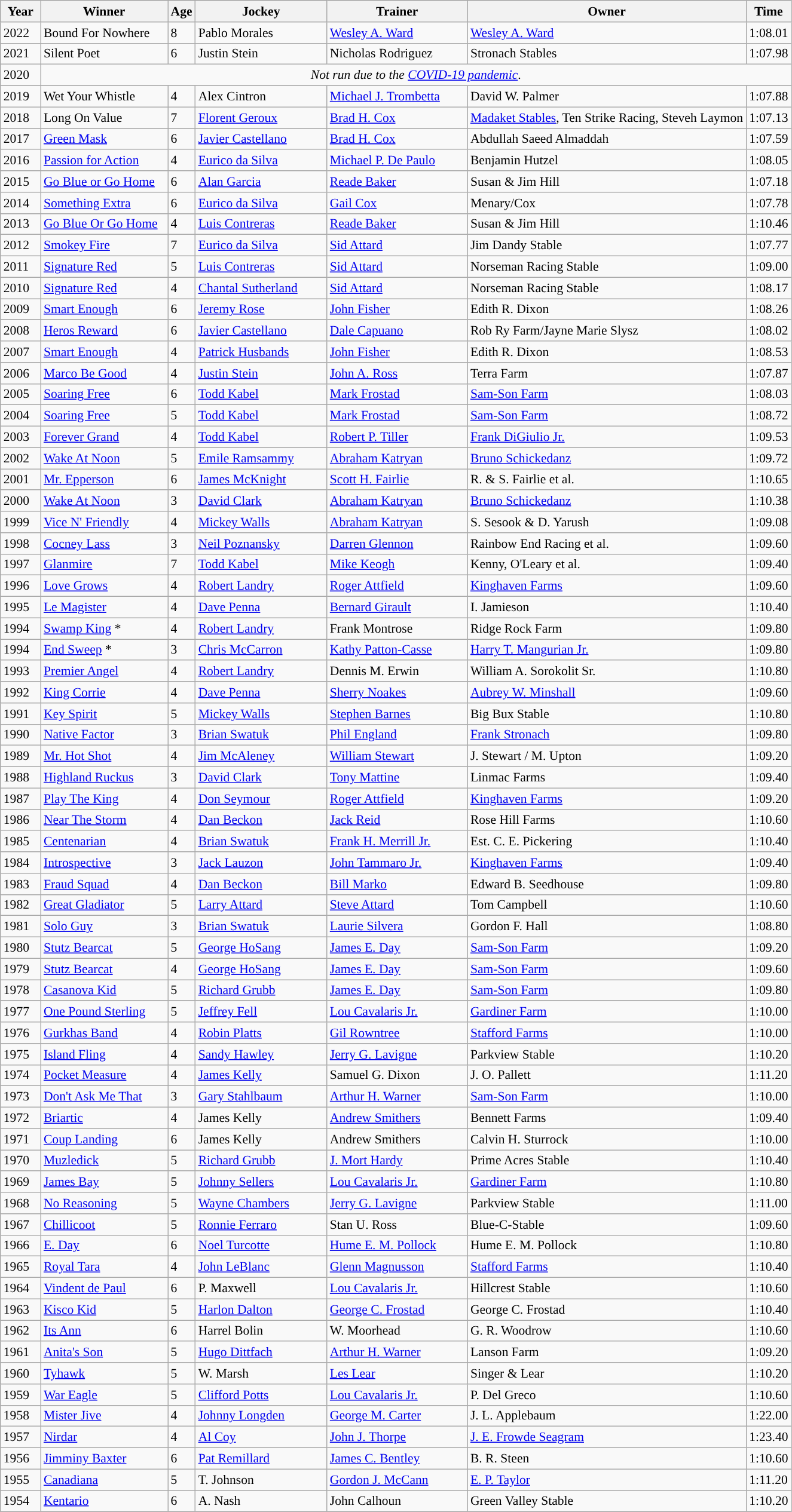<table class="wikitable sortable" style="font-size:90%">
<tr>
<th width="38px">Year<br></th>
<th width="135px">Winner<br></th>
<th>Age<br></th>
<th width="140px">Jockey<br></th>
<th width="150px">Trainer<br></th>
<th>Owner<br></th>
<th>Time</th>
</tr>
<tr>
<td>2022</td>
<td>Bound For Nowhere</td>
<td>8</td>
<td>Pablo Morales</td>
<td><a href='#'>Wesley A. Ward</a></td>
<td><a href='#'>Wesley A. Ward</a></td>
<td>1:08.01</td>
</tr>
<tr>
<td>2021</td>
<td>Silent Poet</td>
<td>6</td>
<td>Justin Stein</td>
<td>Nicholas Rodriguez</td>
<td>Stronach Stables</td>
<td>1:07.98</td>
</tr>
<tr>
<td>2020</td>
<td align=center colspan=8><em>Not run due to the <a href='#'>COVID-19 pandemic</a></em>.</td>
</tr>
<tr>
<td>2019</td>
<td>Wet Your Whistle</td>
<td>4</td>
<td>Alex Cintron</td>
<td><a href='#'>Michael J. Trombetta</a></td>
<td>David W. Palmer</td>
<td>1:07.88</td>
</tr>
<tr>
<td>2018</td>
<td>Long On Value</td>
<td>7</td>
<td><a href='#'>Florent Geroux</a></td>
<td><a href='#'>Brad H. Cox</a></td>
<td><a href='#'>Madaket Stables</a>, Ten Strike Racing, Steveh Laymon</td>
<td>1:07.13</td>
</tr>
<tr>
<td>2017</td>
<td><a href='#'>Green Mask</a></td>
<td>6</td>
<td><a href='#'>Javier Castellano</a></td>
<td><a href='#'>Brad H. Cox</a></td>
<td>Abdullah Saeed Almaddah</td>
<td>1:07.59</td>
</tr>
<tr>
<td>2016</td>
<td><a href='#'>Passion for Action</a></td>
<td>4</td>
<td><a href='#'>Eurico da Silva</a></td>
<td><a href='#'>Michael P. De Paulo</a></td>
<td>Benjamin Hutzel</td>
<td>1:08.05</td>
</tr>
<tr>
<td>2015</td>
<td><a href='#'>Go Blue or Go Home</a></td>
<td>6</td>
<td><a href='#'>Alan Garcia</a></td>
<td><a href='#'>Reade Baker</a></td>
<td>Susan & Jim Hill</td>
<td>1:07.18</td>
</tr>
<tr>
<td>2014</td>
<td><a href='#'>Something Extra</a></td>
<td>6</td>
<td><a href='#'>Eurico da Silva</a></td>
<td><a href='#'>Gail Cox</a></td>
<td>Menary/Cox</td>
<td>1:07.78</td>
</tr>
<tr>
<td>2013</td>
<td><a href='#'>Go Blue Or Go Home</a></td>
<td>4</td>
<td><a href='#'>Luis Contreras</a></td>
<td><a href='#'>Reade Baker</a></td>
<td>Susan & Jim Hill</td>
<td>1:10.46</td>
</tr>
<tr>
<td>2012</td>
<td><a href='#'>Smokey Fire</a></td>
<td>7</td>
<td><a href='#'>Eurico da Silva</a></td>
<td><a href='#'>Sid Attard</a></td>
<td>Jim Dandy Stable</td>
<td>1:07.77</td>
</tr>
<tr>
<td>2011</td>
<td><a href='#'>Signature Red</a></td>
<td>5</td>
<td><a href='#'>Luis Contreras</a></td>
<td><a href='#'>Sid Attard</a></td>
<td>Norseman Racing Stable</td>
<td>1:09.00</td>
</tr>
<tr>
<td>2010</td>
<td><a href='#'>Signature Red</a></td>
<td>4</td>
<td><a href='#'>Chantal Sutherland</a></td>
<td><a href='#'>Sid Attard</a></td>
<td>Norseman Racing Stable</td>
<td>1:08.17</td>
</tr>
<tr>
<td>2009</td>
<td><a href='#'>Smart Enough</a></td>
<td>6</td>
<td><a href='#'>Jeremy Rose</a></td>
<td><a href='#'>John Fisher</a></td>
<td>Edith R. Dixon</td>
<td>1:08.26</td>
</tr>
<tr>
<td>2008</td>
<td><a href='#'>Heros Reward</a></td>
<td>6</td>
<td><a href='#'>Javier Castellano</a></td>
<td><a href='#'>Dale Capuano</a></td>
<td>Rob Ry Farm/Jayne Marie Slysz</td>
<td>1:08.02</td>
</tr>
<tr>
<td>2007</td>
<td><a href='#'>Smart Enough</a></td>
<td>4</td>
<td><a href='#'>Patrick Husbands</a></td>
<td><a href='#'>John Fisher</a></td>
<td>Edith R. Dixon</td>
<td>1:08.53</td>
</tr>
<tr>
<td>2006</td>
<td><a href='#'>Marco Be Good</a></td>
<td>4</td>
<td><a href='#'>Justin Stein</a></td>
<td><a href='#'>John A. Ross</a></td>
<td>Terra Farm</td>
<td>1:07.87</td>
</tr>
<tr>
<td>2005</td>
<td><a href='#'>Soaring Free</a></td>
<td>6</td>
<td><a href='#'>Todd Kabel</a></td>
<td><a href='#'>Mark Frostad</a></td>
<td><a href='#'>Sam-Son Farm</a></td>
<td>1:08.03</td>
</tr>
<tr>
<td>2004</td>
<td><a href='#'>Soaring Free</a></td>
<td>5</td>
<td><a href='#'>Todd Kabel</a></td>
<td><a href='#'>Mark Frostad</a></td>
<td><a href='#'>Sam-Son Farm</a></td>
<td>1:08.72</td>
</tr>
<tr>
<td>2003</td>
<td><a href='#'>Forever Grand</a></td>
<td>4</td>
<td><a href='#'>Todd Kabel</a></td>
<td><a href='#'>Robert P. Tiller</a></td>
<td><a href='#'>Frank DiGiulio Jr.</a></td>
<td>1:09.53</td>
</tr>
<tr>
<td>2002</td>
<td><a href='#'>Wake At Noon</a></td>
<td>5</td>
<td><a href='#'>Emile Ramsammy</a></td>
<td><a href='#'>Abraham Katryan</a></td>
<td><a href='#'>Bruno Schickedanz</a></td>
<td>1:09.72</td>
</tr>
<tr>
<td>2001</td>
<td><a href='#'>Mr. Epperson</a></td>
<td>6</td>
<td><a href='#'>James McKnight</a></td>
<td><a href='#'>Scott H. Fairlie</a></td>
<td>R. & S. Fairlie et al.</td>
<td>1:10.65</td>
</tr>
<tr>
<td>2000</td>
<td><a href='#'>Wake At Noon</a></td>
<td>3</td>
<td><a href='#'>David Clark</a></td>
<td><a href='#'>Abraham Katryan</a></td>
<td><a href='#'>Bruno Schickedanz</a></td>
<td>1:10.38</td>
</tr>
<tr>
<td>1999</td>
<td><a href='#'>Vice N' Friendly</a></td>
<td>4</td>
<td><a href='#'>Mickey Walls</a></td>
<td><a href='#'>Abraham Katryan</a></td>
<td>S. Sesook & D. Yarush</td>
<td>1:09.08</td>
</tr>
<tr>
<td>1998</td>
<td><a href='#'>Cocney Lass</a></td>
<td>3</td>
<td><a href='#'>Neil Poznansky</a></td>
<td><a href='#'>Darren Glennon</a></td>
<td>Rainbow End Racing et al.</td>
<td>1:09.60</td>
</tr>
<tr>
<td>1997</td>
<td><a href='#'>Glanmire</a></td>
<td>7</td>
<td><a href='#'>Todd Kabel</a></td>
<td><a href='#'>Mike Keogh</a></td>
<td>Kenny, O'Leary et al.</td>
<td>1:09.40</td>
</tr>
<tr>
<td>1996</td>
<td><a href='#'>Love Grows</a></td>
<td>4</td>
<td><a href='#'>Robert Landry</a></td>
<td><a href='#'>Roger Attfield</a></td>
<td><a href='#'>Kinghaven Farms</a></td>
<td>1:09.60</td>
</tr>
<tr>
<td>1995</td>
<td><a href='#'>Le Magister</a></td>
<td>4</td>
<td><a href='#'>Dave Penna</a></td>
<td><a href='#'>Bernard Girault</a></td>
<td>I. Jamieson</td>
<td>1:10.40</td>
</tr>
<tr>
<td>1994</td>
<td><a href='#'>Swamp King</a> *</td>
<td>4</td>
<td><a href='#'>Robert Landry</a></td>
<td>Frank Montrose</td>
<td>Ridge Rock Farm</td>
<td>1:09.80</td>
</tr>
<tr>
<td>1994</td>
<td><a href='#'>End Sweep</a> *</td>
<td>3</td>
<td><a href='#'>Chris McCarron</a></td>
<td><a href='#'>Kathy Patton-Casse</a></td>
<td><a href='#'>Harry T. Mangurian Jr.</a></td>
<td>1:09.80</td>
</tr>
<tr>
<td>1993</td>
<td><a href='#'>Premier Angel</a></td>
<td>4</td>
<td><a href='#'>Robert Landry</a></td>
<td>Dennis M. Erwin</td>
<td>William A. Sorokolit Sr.</td>
<td>1:10.80</td>
</tr>
<tr>
<td>1992</td>
<td><a href='#'>King Corrie</a></td>
<td>4</td>
<td><a href='#'>Dave Penna</a></td>
<td><a href='#'>Sherry Noakes</a></td>
<td><a href='#'>Aubrey W. Minshall</a></td>
<td>1:09.60</td>
</tr>
<tr>
<td>1991</td>
<td><a href='#'>Key Spirit</a></td>
<td>5</td>
<td><a href='#'>Mickey Walls</a></td>
<td><a href='#'>Stephen Barnes</a></td>
<td>Big Bux Stable</td>
<td>1:10.80</td>
</tr>
<tr>
<td>1990</td>
<td><a href='#'>Native Factor</a></td>
<td>3</td>
<td><a href='#'>Brian Swatuk</a></td>
<td><a href='#'>Phil England</a></td>
<td><a href='#'>Frank Stronach</a></td>
<td>1:09.80</td>
</tr>
<tr>
<td>1989</td>
<td><a href='#'>Mr. Hot Shot</a></td>
<td>4</td>
<td><a href='#'>Jim McAleney</a></td>
<td><a href='#'>William Stewart</a></td>
<td>J. Stewart / M. Upton</td>
<td>1:09.20</td>
</tr>
<tr>
<td>1988</td>
<td><a href='#'>Highland Ruckus</a></td>
<td>3</td>
<td><a href='#'>David Clark</a></td>
<td><a href='#'>Tony Mattine</a></td>
<td>Linmac Farms</td>
<td>1:09.40</td>
</tr>
<tr>
<td>1987</td>
<td><a href='#'>Play The King</a></td>
<td>4</td>
<td><a href='#'>Don Seymour</a></td>
<td><a href='#'>Roger Attfield</a></td>
<td><a href='#'>Kinghaven Farms</a></td>
<td>1:09.20</td>
</tr>
<tr>
<td>1986</td>
<td><a href='#'>Near The Storm</a></td>
<td>4</td>
<td><a href='#'>Dan Beckon</a></td>
<td><a href='#'>Jack Reid</a></td>
<td>Rose Hill Farms</td>
<td>1:10.60</td>
</tr>
<tr>
<td>1985</td>
<td><a href='#'>Centenarian</a></td>
<td>4</td>
<td><a href='#'>Brian Swatuk</a></td>
<td><a href='#'>Frank H. Merrill Jr.</a></td>
<td>Est. C. E. Pickering</td>
<td>1:10.40</td>
</tr>
<tr>
<td>1984</td>
<td><a href='#'>Introspective</a></td>
<td>3</td>
<td><a href='#'>Jack Lauzon</a></td>
<td><a href='#'>John Tammaro Jr.</a></td>
<td><a href='#'>Kinghaven Farms</a></td>
<td>1:09.40</td>
</tr>
<tr>
<td>1983</td>
<td><a href='#'>Fraud Squad</a></td>
<td>4</td>
<td><a href='#'>Dan Beckon</a></td>
<td><a href='#'>Bill Marko</a></td>
<td>Edward B. Seedhouse</td>
<td>1:09.80</td>
</tr>
<tr>
<td>1982</td>
<td><a href='#'>Great Gladiator</a></td>
<td>5</td>
<td><a href='#'>Larry Attard</a></td>
<td><a href='#'>Steve Attard</a></td>
<td>Tom Campbell</td>
<td>1:10.60</td>
</tr>
<tr>
<td>1981</td>
<td><a href='#'>Solo Guy</a></td>
<td>3</td>
<td><a href='#'>Brian Swatuk</a></td>
<td><a href='#'>Laurie Silvera</a></td>
<td>Gordon F. Hall</td>
<td>1:08.80</td>
</tr>
<tr>
<td>1980</td>
<td><a href='#'>Stutz Bearcat</a></td>
<td>5</td>
<td><a href='#'>George HoSang</a></td>
<td><a href='#'>James E. Day</a></td>
<td><a href='#'>Sam-Son Farm</a></td>
<td>1:09.20</td>
</tr>
<tr>
<td>1979</td>
<td><a href='#'>Stutz Bearcat</a></td>
<td>4</td>
<td><a href='#'>George HoSang</a></td>
<td><a href='#'>James E. Day</a></td>
<td><a href='#'>Sam-Son Farm</a></td>
<td>1:09.60</td>
</tr>
<tr>
<td>1978</td>
<td><a href='#'>Casanova Kid</a></td>
<td>5</td>
<td><a href='#'>Richard Grubb</a></td>
<td><a href='#'>James E. Day</a></td>
<td><a href='#'>Sam-Son Farm</a></td>
<td>1:09.80</td>
</tr>
<tr>
<td>1977</td>
<td><a href='#'>One Pound Sterling</a></td>
<td>5</td>
<td><a href='#'>Jeffrey Fell</a></td>
<td><a href='#'>Lou Cavalaris Jr.</a></td>
<td><a href='#'>Gardiner Farm</a></td>
<td>1:10.00</td>
</tr>
<tr>
<td>1976</td>
<td><a href='#'>Gurkhas Band</a></td>
<td>4</td>
<td><a href='#'>Robin Platts</a></td>
<td><a href='#'>Gil Rowntree</a></td>
<td><a href='#'>Stafford Farms</a></td>
<td>1:10.00</td>
</tr>
<tr>
<td>1975</td>
<td><a href='#'>Island Fling</a></td>
<td>4</td>
<td><a href='#'>Sandy Hawley</a></td>
<td><a href='#'>Jerry G. Lavigne</a></td>
<td>Parkview Stable</td>
<td>1:10.20</td>
</tr>
<tr>
<td>1974</td>
<td><a href='#'>Pocket Measure</a></td>
<td>4</td>
<td><a href='#'>James Kelly</a></td>
<td>Samuel G. Dixon</td>
<td>J. O. Pallett</td>
<td>1:11.20</td>
</tr>
<tr>
<td>1973</td>
<td><a href='#'>Don't Ask Me That</a></td>
<td>3</td>
<td><a href='#'>Gary Stahlbaum</a></td>
<td><a href='#'>Arthur H. Warner</a></td>
<td><a href='#'>Sam-Son Farm</a></td>
<td>1:10.00</td>
</tr>
<tr>
<td>1972</td>
<td><a href='#'>Briartic</a></td>
<td>4</td>
<td>James Kelly</td>
<td><a href='#'>Andrew Smithers</a></td>
<td>Bennett Farms</td>
<td>1:09.40</td>
</tr>
<tr>
<td>1971</td>
<td><a href='#'>Coup Landing</a></td>
<td>6</td>
<td>James Kelly</td>
<td>Andrew Smithers</td>
<td>Calvin H. Sturrock</td>
<td>1:10.00</td>
</tr>
<tr>
<td>1970</td>
<td><a href='#'>Muzledick</a></td>
<td>5</td>
<td><a href='#'>Richard Grubb</a></td>
<td><a href='#'>J. Mort Hardy</a></td>
<td>Prime Acres Stable</td>
<td>1:10.40</td>
</tr>
<tr>
<td>1969</td>
<td><a href='#'>James Bay</a></td>
<td>5</td>
<td><a href='#'>Johnny Sellers</a></td>
<td><a href='#'>Lou Cavalaris Jr.</a></td>
<td><a href='#'>Gardiner Farm</a></td>
<td>1:10.80</td>
</tr>
<tr>
<td>1968</td>
<td><a href='#'>No Reasoning</a></td>
<td>5</td>
<td><a href='#'>Wayne Chambers</a></td>
<td><a href='#'>Jerry G. Lavigne</a></td>
<td>Parkview Stable</td>
<td>1:11.00</td>
</tr>
<tr>
<td>1967</td>
<td><a href='#'>Chillicoot</a></td>
<td>5</td>
<td><a href='#'>Ronnie Ferraro</a></td>
<td>Stan U. Ross</td>
<td>Blue-C-Stable</td>
<td>1:09.60</td>
</tr>
<tr>
<td>1966</td>
<td><a href='#'>E. Day</a></td>
<td>6</td>
<td><a href='#'>Noel Turcotte</a></td>
<td><a href='#'>Hume E. M. Pollock</a></td>
<td>Hume E. M. Pollock</td>
<td>1:10.80</td>
</tr>
<tr>
<td>1965</td>
<td><a href='#'>Royal Tara</a></td>
<td>4</td>
<td><a href='#'>John LeBlanc</a></td>
<td><a href='#'>Glenn Magnusson</a></td>
<td><a href='#'>Stafford Farms</a></td>
<td>1:10.40</td>
</tr>
<tr>
<td>1964</td>
<td><a href='#'>Vindent de Paul</a></td>
<td>6</td>
<td>P. Maxwell</td>
<td><a href='#'>Lou Cavalaris Jr.</a></td>
<td>Hillcrest Stable</td>
<td>1:10.60</td>
</tr>
<tr>
<td>1963</td>
<td><a href='#'>Kisco Kid</a></td>
<td>5</td>
<td><a href='#'>Harlon Dalton</a></td>
<td><a href='#'>George C. Frostad</a></td>
<td>George C. Frostad</td>
<td>1:10.40</td>
</tr>
<tr>
<td>1962</td>
<td><a href='#'>Its Ann</a></td>
<td>6</td>
<td>Harrel Bolin</td>
<td>W. Moorhead</td>
<td>G. R. Woodrow</td>
<td>1:10.60</td>
</tr>
<tr>
<td>1961</td>
<td><a href='#'>Anita's Son</a></td>
<td>5</td>
<td><a href='#'>Hugo Dittfach</a></td>
<td><a href='#'>Arthur H. Warner</a></td>
<td>Lanson Farm</td>
<td>1:09.20</td>
</tr>
<tr>
<td>1960</td>
<td><a href='#'>Tyhawk</a></td>
<td>5</td>
<td>W. Marsh</td>
<td><a href='#'>Les Lear</a></td>
<td>Singer & Lear</td>
<td>1:10.20</td>
</tr>
<tr>
<td>1959</td>
<td><a href='#'>War Eagle</a></td>
<td>5</td>
<td><a href='#'>Clifford Potts</a></td>
<td><a href='#'>Lou Cavalaris Jr.</a></td>
<td>P. Del Greco</td>
<td>1:10.60</td>
</tr>
<tr>
<td>1958</td>
<td><a href='#'>Mister Jive</a></td>
<td>4</td>
<td><a href='#'>Johnny Longden</a></td>
<td><a href='#'>George M. Carter</a></td>
<td>J. L. Applebaum</td>
<td>1:22.00</td>
</tr>
<tr>
<td>1957</td>
<td><a href='#'>Nirdar</a></td>
<td>4</td>
<td><a href='#'>Al Coy</a></td>
<td><a href='#'>John J. Thorpe</a></td>
<td><a href='#'>J. E. Frowde Seagram</a></td>
<td>1:23.40</td>
</tr>
<tr>
<td>1956</td>
<td><a href='#'>Jimminy Baxter</a></td>
<td>6</td>
<td><a href='#'>Pat Remillard</a></td>
<td><a href='#'>James C. Bentley</a></td>
<td>B. R. Steen</td>
<td>1:10.60</td>
</tr>
<tr>
<td>1955</td>
<td><a href='#'>Canadiana</a></td>
<td>5</td>
<td>T. Johnson</td>
<td><a href='#'>Gordon J. McCann</a></td>
<td><a href='#'>E. P. Taylor</a></td>
<td>1:11.20</td>
</tr>
<tr>
<td>1954</td>
<td><a href='#'>Kentario</a></td>
<td>6</td>
<td>A. Nash</td>
<td>John Calhoun</td>
<td>Green Valley Stable</td>
<td>1:10.20</td>
</tr>
<tr>
</tr>
</table>
